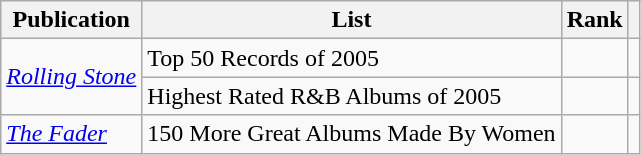<table class="sortable wikitable">
<tr>
<th>Publication</th>
<th>List</th>
<th>Rank</th>
<th class="unsortable"></th>
</tr>
<tr>
<td rowspan="2"><em><a href='#'>Rolling Stone</a></em></td>
<td>Top 50 Records of 2005</td>
<td></td>
<td></td>
</tr>
<tr>
<td>Highest Rated R&B Albums of 2005</td>
<td></td>
<td></td>
</tr>
<tr>
<td><em><a href='#'>The Fader</a></em></td>
<td>150 More Great Albums Made By Women</td>
<td></td>
<td></td>
</tr>
</table>
